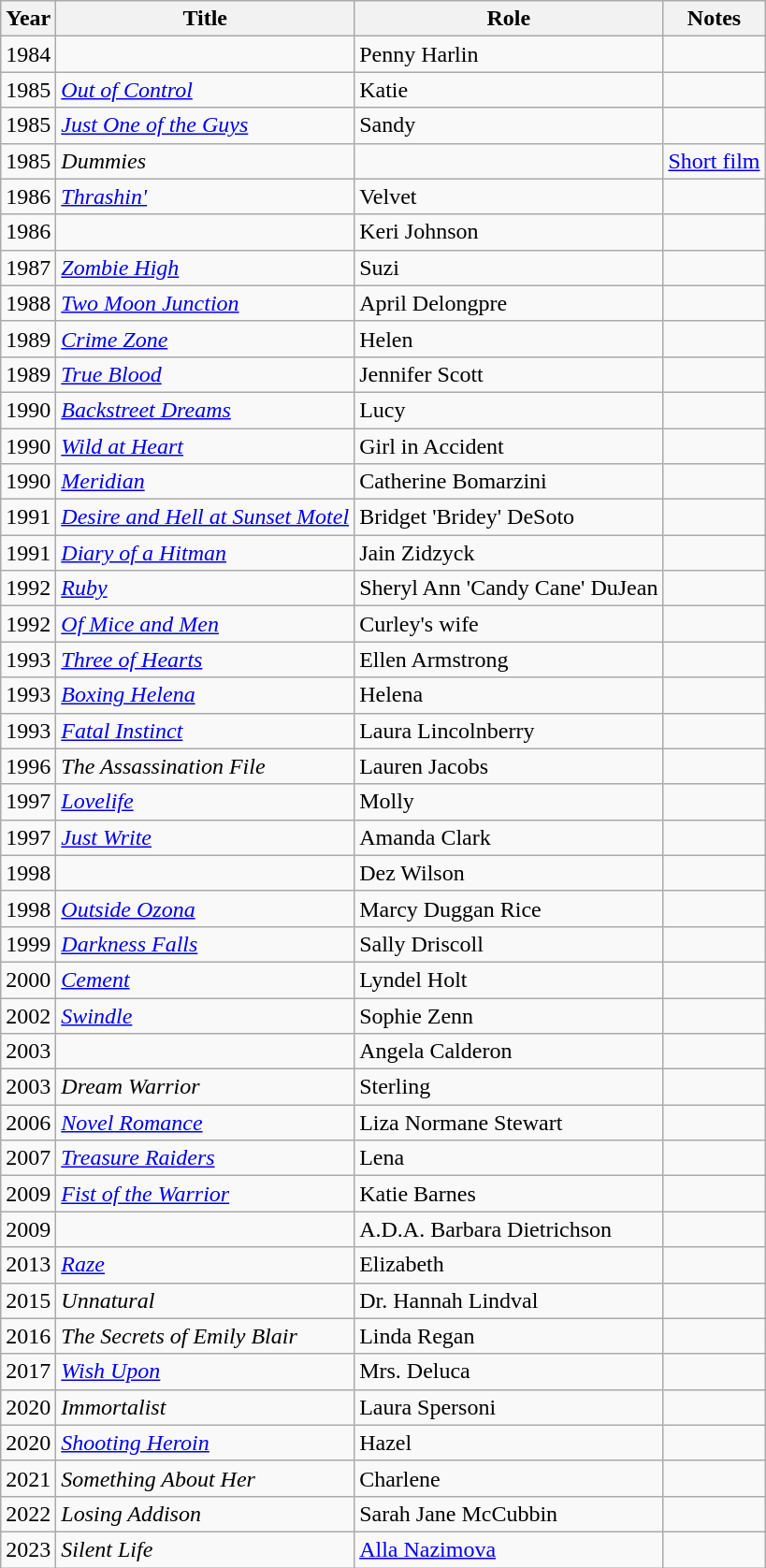<table class="wikitable sortable">
<tr>
<th>Year</th>
<th>Title</th>
<th>Role</th>
<th class="unsortable">Notes</th>
</tr>
<tr>
<td>1984</td>
<td><em></em></td>
<td>Penny Harlin</td>
<td></td>
</tr>
<tr>
<td>1985</td>
<td><em><a href='#'>Out of Control</a></em></td>
<td>Katie</td>
<td></td>
</tr>
<tr>
<td>1985</td>
<td><em><a href='#'>Just One of the Guys</a></em></td>
<td>Sandy</td>
<td></td>
</tr>
<tr>
<td>1985</td>
<td><em>Dummies</em></td>
<td></td>
<td><a href='#'>Short film</a></td>
</tr>
<tr>
<td>1986</td>
<td><em><a href='#'>Thrashin'</a></em></td>
<td>Velvet</td>
<td></td>
</tr>
<tr>
<td>1986</td>
<td><em></em></td>
<td>Keri Johnson</td>
<td></td>
</tr>
<tr>
<td>1987</td>
<td><em><a href='#'>Zombie High</a></em></td>
<td>Suzi</td>
<td></td>
</tr>
<tr>
<td>1988</td>
<td><em><a href='#'>Two Moon Junction</a></em></td>
<td>April Delongpre</td>
<td></td>
</tr>
<tr>
<td>1989</td>
<td><em><a href='#'>Crime Zone</a></em></td>
<td>Helen</td>
<td></td>
</tr>
<tr>
<td>1989</td>
<td><em><a href='#'>True Blood</a></em></td>
<td>Jennifer Scott</td>
<td></td>
</tr>
<tr>
<td>1990</td>
<td><em><a href='#'>Backstreet Dreams</a></em></td>
<td>Lucy</td>
<td></td>
</tr>
<tr>
<td>1990</td>
<td><em><a href='#'>Wild at Heart</a></em></td>
<td>Girl in Accident</td>
<td></td>
</tr>
<tr>
<td>1990</td>
<td><em><a href='#'>Meridian</a></em></td>
<td>Catherine Bomarzini</td>
<td></td>
</tr>
<tr>
<td>1991</td>
<td><em><a href='#'>Desire and Hell at Sunset Motel</a></em></td>
<td>Bridget 'Bridey' DeSoto</td>
<td></td>
</tr>
<tr>
<td>1991</td>
<td><em><a href='#'>Diary of a Hitman</a></em></td>
<td>Jain Zidzyck</td>
<td></td>
</tr>
<tr>
<td>1992</td>
<td><em><a href='#'>Ruby</a></em></td>
<td>Sheryl Ann 'Candy Cane' DuJean</td>
<td></td>
</tr>
<tr>
<td>1992</td>
<td><em><a href='#'>Of Mice and Men</a></em></td>
<td>Curley's wife</td>
<td></td>
</tr>
<tr>
<td>1993</td>
<td><em><a href='#'>Three of Hearts</a></em></td>
<td>Ellen Armstrong</td>
<td></td>
</tr>
<tr>
<td>1993</td>
<td><em><a href='#'>Boxing Helena</a></em></td>
<td>Helena</td>
<td></td>
</tr>
<tr>
<td>1993</td>
<td><em><a href='#'>Fatal Instinct</a></em></td>
<td>Laura Lincolnberry</td>
<td></td>
</tr>
<tr>
<td>1996</td>
<td><em>The Assassination File</em></td>
<td>Lauren Jacobs</td>
<td></td>
</tr>
<tr>
<td>1997</td>
<td><em><a href='#'>Lovelife</a></em></td>
<td>Molly</td>
<td></td>
</tr>
<tr>
<td>1997</td>
<td><em><a href='#'>Just Write</a></em></td>
<td>Amanda Clark</td>
<td></td>
</tr>
<tr>
<td>1998</td>
<td><em></em></td>
<td>Dez Wilson</td>
<td></td>
</tr>
<tr>
<td>1998</td>
<td><em><a href='#'>Outside Ozona</a></em></td>
<td>Marcy Duggan Rice</td>
<td></td>
</tr>
<tr>
<td>1999</td>
<td><em><a href='#'>Darkness Falls</a></em></td>
<td>Sally Driscoll</td>
<td></td>
</tr>
<tr>
<td>2000</td>
<td><em><a href='#'>Cement</a></em></td>
<td>Lyndel Holt</td>
<td></td>
</tr>
<tr>
<td>2002</td>
<td><em><a href='#'>Swindle</a></em></td>
<td>Sophie Zenn</td>
<td></td>
</tr>
<tr>
<td>2003</td>
<td><em></em></td>
<td>Angela Calderon</td>
<td></td>
</tr>
<tr>
<td>2003</td>
<td><em>Dream Warrior</em></td>
<td>Sterling</td>
<td></td>
</tr>
<tr>
<td>2006</td>
<td><em><a href='#'>Novel Romance</a></em></td>
<td>Liza Normane Stewart</td>
<td></td>
</tr>
<tr>
<td>2007</td>
<td><em><a href='#'>Treasure Raiders</a></em></td>
<td>Lena</td>
<td></td>
</tr>
<tr>
<td>2009</td>
<td><em><a href='#'>Fist of the Warrior</a></em></td>
<td>Katie Barnes</td>
<td></td>
</tr>
<tr>
<td>2009</td>
<td><em></em></td>
<td>A.D.A. Barbara Dietrichson</td>
<td></td>
</tr>
<tr>
<td>2013</td>
<td><em><a href='#'>Raze</a></em></td>
<td>Elizabeth</td>
<td></td>
</tr>
<tr>
<td>2015</td>
<td><em>Unnatural</em></td>
<td>Dr. Hannah Lindval</td>
<td></td>
</tr>
<tr>
<td>2016</td>
<td><em>The Secrets of Emily Blair</em></td>
<td>Linda Regan</td>
<td></td>
</tr>
<tr>
<td>2017</td>
<td><em><a href='#'>Wish Upon</a></em></td>
<td>Mrs. Deluca</td>
<td></td>
</tr>
<tr>
<td>2020</td>
<td><em>Immortalist</em></td>
<td>Laura Spersoni</td>
<td></td>
</tr>
<tr>
<td>2020</td>
<td><em><a href='#'>Shooting Heroin</a></em></td>
<td>Hazel</td>
<td></td>
</tr>
<tr>
<td>2021</td>
<td><em>Something About Her</em></td>
<td>Charlene</td>
<td></td>
</tr>
<tr>
<td>2022</td>
<td><em>Losing Addison</em></td>
<td>Sarah Jane McCubbin</td>
<td></td>
</tr>
<tr>
<td>2023</td>
<td><em>Silent Life</em></td>
<td><a href='#'>Alla Nazimova</a></td>
<td></td>
</tr>
</table>
